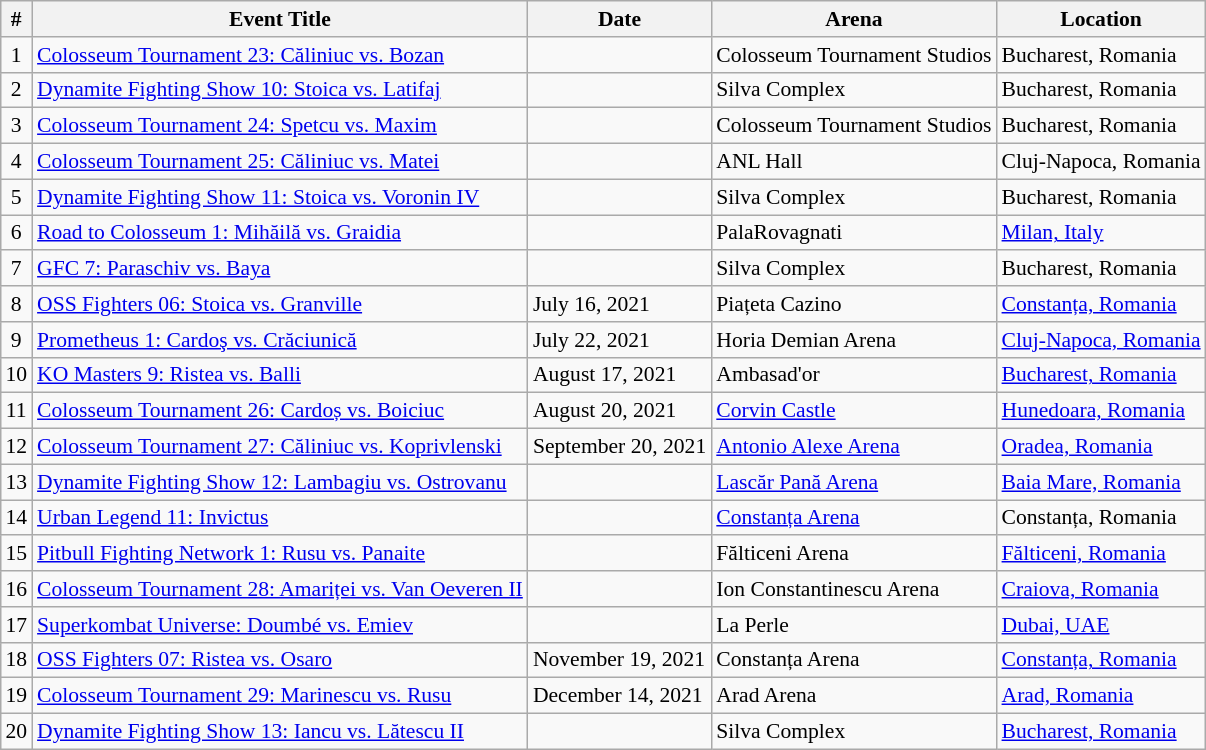<table class="sortable wikitable succession-box" style="margin:1.0em auto; font-size:90%;">
<tr>
<th scope="col">#</th>
<th scope="col">Event Title</th>
<th scope="col">Date</th>
<th scope="col">Arena</th>
<th scope="col">Location</th>
</tr>
<tr>
<td align=center>1</td>
<td><a href='#'>Colosseum Tournament 23: Căliniuc vs. Bozan</a></td>
<td></td>
<td>Colosseum Tournament Studios</td>
<td>Bucharest, Romania</td>
</tr>
<tr>
<td align=center>2</td>
<td><a href='#'>Dynamite Fighting Show 10: Stoica vs. Latifaj</a></td>
<td></td>
<td>Silva Complex</td>
<td>Bucharest, Romania</td>
</tr>
<tr>
<td align=center>3</td>
<td><a href='#'>Colosseum Tournament 24: Spetcu vs. Maxim</a></td>
<td></td>
<td>Colosseum Tournament Studios</td>
<td>Bucharest, Romania</td>
</tr>
<tr>
<td align=center>4</td>
<td><a href='#'>Colosseum Tournament 25: Căliniuc vs. Matei</a></td>
<td></td>
<td>ANL Hall</td>
<td>Cluj-Napoca, Romania</td>
</tr>
<tr>
<td align=center>5</td>
<td><a href='#'>Dynamite Fighting Show 11: Stoica vs. Voronin IV</a></td>
<td></td>
<td>Silva Complex</td>
<td>Bucharest, Romania</td>
</tr>
<tr>
<td align=center>6</td>
<td><a href='#'>Road to Colosseum 1: Mihăilă vs. Graidia</a></td>
<td></td>
<td>PalaRovagnati</td>
<td><a href='#'>Milan, Italy</a></td>
</tr>
<tr>
<td align=center>7</td>
<td><a href='#'>GFC 7: Paraschiv vs. Baya</a></td>
<td></td>
<td>Silva Complex</td>
<td>Bucharest, Romania</td>
</tr>
<tr>
<td align=center>8</td>
<td><a href='#'>OSS Fighters 06: Stoica vs. Granville</a></td>
<td>July 16, 2021</td>
<td>Piațeta Cazino</td>
<td><a href='#'>Constanța, Romania</a></td>
</tr>
<tr>
<td align=center>9</td>
<td><a href='#'>Prometheus 1: Cardoş vs. Crăciunică</a></td>
<td>July 22, 2021</td>
<td>Horia Demian Arena</td>
<td><a href='#'>Cluj-Napoca, Romania</a></td>
</tr>
<tr>
<td align=center>10</td>
<td><a href='#'>KO Masters 9: Ristea vs. Balli</a></td>
<td>August 17, 2021</td>
<td>Ambasad'or</td>
<td><a href='#'>Bucharest, Romania</a></td>
</tr>
<tr>
<td align=center>11</td>
<td><a href='#'>Colosseum Tournament 26: Cardoș vs. Boiciuc</a></td>
<td>August 20, 2021</td>
<td><a href='#'>Corvin Castle</a></td>
<td><a href='#'>Hunedoara, Romania</a></td>
</tr>
<tr>
<td align=center>12</td>
<td><a href='#'>Colosseum Tournament 27: Căliniuc vs. Koprivlenski</a></td>
<td>September 20, 2021</td>
<td><a href='#'>Antonio Alexe Arena</a></td>
<td><a href='#'>Oradea, Romania</a></td>
</tr>
<tr>
<td align=center>13</td>
<td><a href='#'>Dynamite Fighting Show 12: Lambagiu vs. Ostrovanu</a></td>
<td></td>
<td><a href='#'>Lascăr Pană Arena</a></td>
<td><a href='#'>Baia Mare, Romania</a></td>
</tr>
<tr>
<td align=center>14</td>
<td><a href='#'>Urban Legend 11: Invictus</a></td>
<td></td>
<td><a href='#'>Constanța Arena</a></td>
<td>Constanța, Romania</td>
</tr>
<tr>
<td align=center>15</td>
<td><a href='#'>Pitbull Fighting Network 1: Rusu vs. Panaite</a></td>
<td></td>
<td>Fălticeni Arena</td>
<td><a href='#'>Fălticeni, Romania</a></td>
</tr>
<tr>
<td align=center>16</td>
<td><a href='#'>Colosseum Tournament 28: Amariței vs. Van Oeveren II</a></td>
<td></td>
<td>Ion Constantinescu Arena</td>
<td><a href='#'>Craiova, Romania</a></td>
</tr>
<tr>
<td align=center>17</td>
<td><a href='#'>Superkombat Universe: Doumbé vs. Emiev</a></td>
<td></td>
<td>La Perle</td>
<td><a href='#'>Dubai, UAE</a></td>
</tr>
<tr>
<td align=center>18</td>
<td><a href='#'>OSS Fighters 07: Ristea vs. Osaro</a></td>
<td>November 19, 2021</td>
<td>Constanța Arena</td>
<td><a href='#'>Constanța, Romania</a></td>
</tr>
<tr>
<td align=center>19</td>
<td><a href='#'>Colosseum Tournament 29: Marinescu vs. Rusu</a></td>
<td>December 14, 2021</td>
<td>Arad Arena</td>
<td><a href='#'>Arad, Romania</a></td>
</tr>
<tr>
<td align=center>20</td>
<td><a href='#'>Dynamite Fighting Show 13: Iancu vs. Lătescu II</a></td>
<td></td>
<td>Silva Complex</td>
<td><a href='#'>Bucharest, Romania</a></td>
</tr>
</table>
